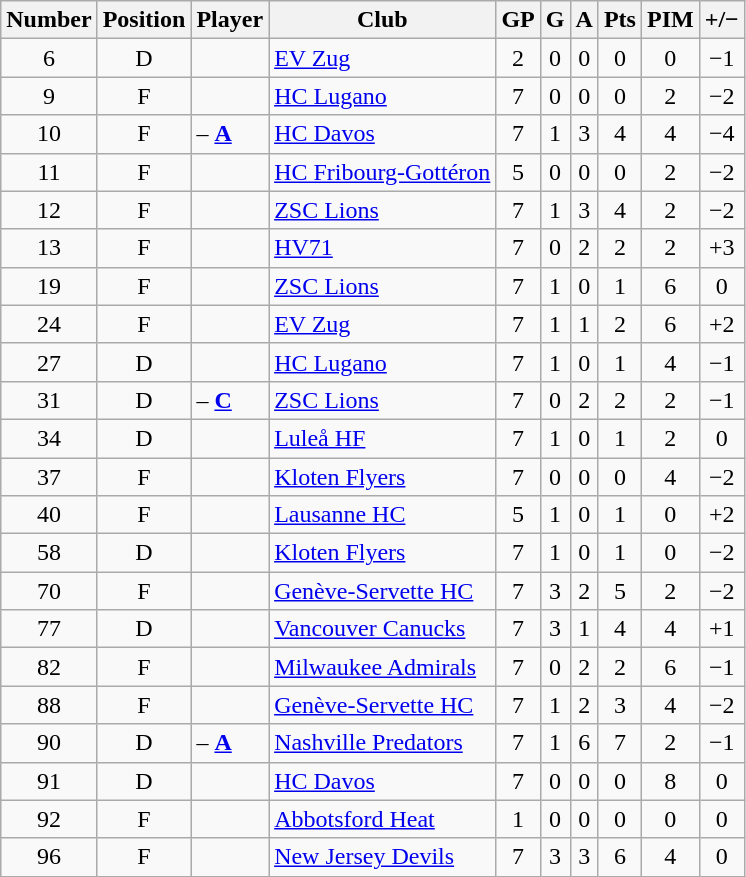<table class="wikitable sortable" style="text-align: center;">
<tr>
<th>Number</th>
<th>Position</th>
<th>Player</th>
<th>Club</th>
<th>GP</th>
<th>G</th>
<th>A</th>
<th>Pts</th>
<th>PIM</th>
<th>+/−</th>
</tr>
<tr>
<td>6</td>
<td>D</td>
<td align=left></td>
<td align=left> <a href='#'>EV Zug</a></td>
<td>2</td>
<td>0</td>
<td>0</td>
<td>0</td>
<td>0</td>
<td>−1</td>
</tr>
<tr>
<td>9</td>
<td>F</td>
<td align=left></td>
<td align=left> <a href='#'>HC Lugano</a></td>
<td>7</td>
<td>0</td>
<td>0</td>
<td>0</td>
<td>2</td>
<td>−2</td>
</tr>
<tr>
<td>10</td>
<td>F</td>
<td align=left> – <strong><a href='#'>A</a></strong></td>
<td align=left> <a href='#'>HC Davos</a></td>
<td>7</td>
<td>1</td>
<td>3</td>
<td>4</td>
<td>4</td>
<td>−4</td>
</tr>
<tr>
<td>11</td>
<td>F</td>
<td align=left></td>
<td align=left> <a href='#'>HC Fribourg-Gottéron</a></td>
<td>5</td>
<td>0</td>
<td>0</td>
<td>0</td>
<td>2</td>
<td>−2</td>
</tr>
<tr>
<td>12</td>
<td>F</td>
<td align=left></td>
<td align=left> <a href='#'>ZSC Lions</a></td>
<td>7</td>
<td>1</td>
<td>3</td>
<td>4</td>
<td>2</td>
<td>−2</td>
</tr>
<tr>
<td>13</td>
<td>F</td>
<td align=left></td>
<td align=left> <a href='#'>HV71</a></td>
<td>7</td>
<td>0</td>
<td>2</td>
<td>2</td>
<td>2</td>
<td>+3</td>
</tr>
<tr>
<td>19</td>
<td>F</td>
<td align=left></td>
<td align=left> <a href='#'>ZSC Lions</a></td>
<td>7</td>
<td>1</td>
<td>0</td>
<td>1</td>
<td>6</td>
<td>0</td>
</tr>
<tr>
<td>24</td>
<td>F</td>
<td align=left></td>
<td align=left> <a href='#'>EV Zug</a></td>
<td>7</td>
<td>1</td>
<td>1</td>
<td>2</td>
<td>6</td>
<td>+2</td>
</tr>
<tr>
<td>27</td>
<td>D</td>
<td align=left></td>
<td align=left> <a href='#'>HC Lugano</a></td>
<td>7</td>
<td>1</td>
<td>0</td>
<td>1</td>
<td>4</td>
<td>−1</td>
</tr>
<tr>
<td>31</td>
<td>D</td>
<td align=left> – <strong><a href='#'>C</a></strong></td>
<td align=left> <a href='#'>ZSC Lions</a></td>
<td>7</td>
<td>0</td>
<td>2</td>
<td>2</td>
<td>2</td>
<td>−1</td>
</tr>
<tr>
<td>34</td>
<td>D</td>
<td align=left></td>
<td align=left> <a href='#'>Luleå HF</a></td>
<td>7</td>
<td>1</td>
<td>0</td>
<td>1</td>
<td>2</td>
<td>0</td>
</tr>
<tr>
<td>37</td>
<td>F</td>
<td align=left></td>
<td align=left> <a href='#'>Kloten Flyers</a></td>
<td>7</td>
<td>0</td>
<td>0</td>
<td>0</td>
<td>4</td>
<td>−2</td>
</tr>
<tr>
<td>40</td>
<td>F</td>
<td align=left></td>
<td align=left> <a href='#'>Lausanne HC</a></td>
<td>5</td>
<td>1</td>
<td>0</td>
<td>1</td>
<td>0</td>
<td>+2</td>
</tr>
<tr>
<td>58</td>
<td>D</td>
<td align=left></td>
<td align=left> <a href='#'>Kloten Flyers</a></td>
<td>7</td>
<td>1</td>
<td>0</td>
<td>1</td>
<td>0</td>
<td>−2</td>
</tr>
<tr>
<td>70</td>
<td>F</td>
<td align=left></td>
<td align=left> <a href='#'>Genève-Servette HC</a></td>
<td>7</td>
<td>3</td>
<td>2</td>
<td>5</td>
<td>2</td>
<td>−2</td>
</tr>
<tr>
<td>77</td>
<td>D</td>
<td align=left></td>
<td align=left> <a href='#'>Vancouver Canucks</a></td>
<td>7</td>
<td>3</td>
<td>1</td>
<td>4</td>
<td>4</td>
<td>+1</td>
</tr>
<tr>
<td>82</td>
<td>F</td>
<td align=left></td>
<td align=left> <a href='#'>Milwaukee Admirals</a></td>
<td>7</td>
<td>0</td>
<td>2</td>
<td>2</td>
<td>6</td>
<td>−1</td>
</tr>
<tr>
<td>88</td>
<td>F</td>
<td align=left></td>
<td align=left> <a href='#'>Genève-Servette HC</a></td>
<td>7</td>
<td>1</td>
<td>2</td>
<td>3</td>
<td>4</td>
<td>−2</td>
</tr>
<tr>
<td>90</td>
<td>D</td>
<td align=left> – <strong><a href='#'>A</a></strong></td>
<td align=left> <a href='#'>Nashville Predators</a></td>
<td>7</td>
<td>1</td>
<td>6</td>
<td>7</td>
<td>2</td>
<td>−1</td>
</tr>
<tr>
<td>91</td>
<td>D</td>
<td align=left></td>
<td align=left> <a href='#'>HC Davos</a></td>
<td>7</td>
<td>0</td>
<td>0</td>
<td>0</td>
<td>8</td>
<td>0</td>
</tr>
<tr>
<td>92</td>
<td>F</td>
<td align=left></td>
<td align=left> <a href='#'>Abbotsford Heat</a></td>
<td>1</td>
<td>0</td>
<td>0</td>
<td>0</td>
<td>0</td>
<td>0</td>
</tr>
<tr>
<td>96</td>
<td>F</td>
<td align=left></td>
<td align=left> <a href='#'>New Jersey Devils</a></td>
<td>7</td>
<td>3</td>
<td>3</td>
<td>6</td>
<td>4</td>
<td>0</td>
</tr>
</table>
